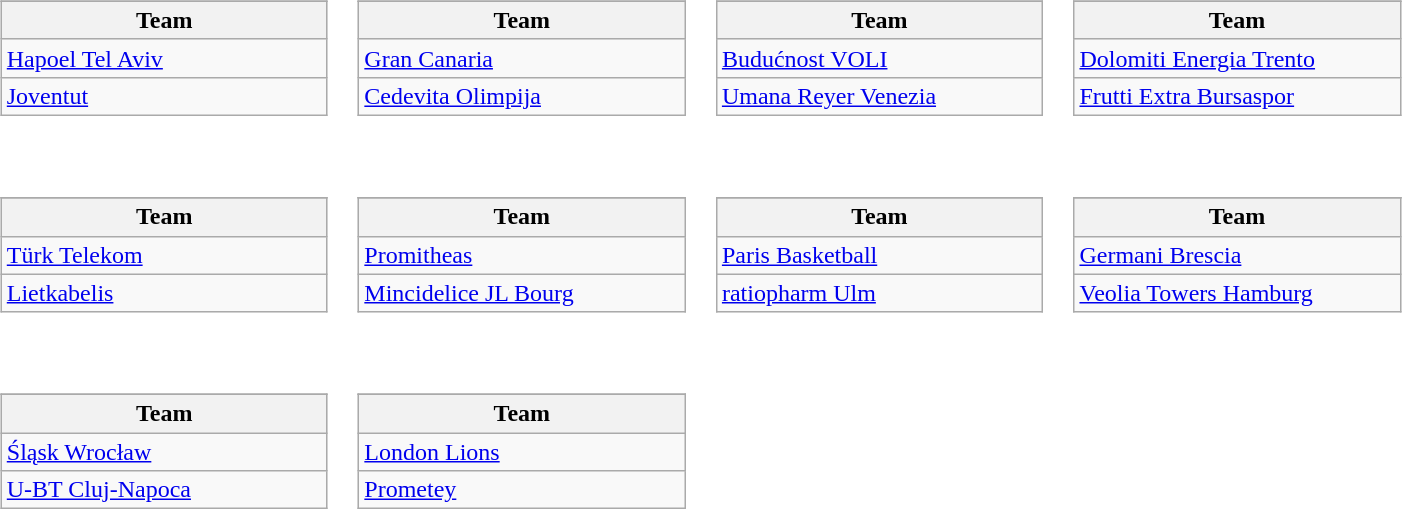<table>
<tr valign=top>
<td><br><table class="wikitable">
<tr>
</tr>
<tr>
<th style="width:210px">Team</th>
</tr>
<tr>
<td> <a href='#'>Hapoel Tel Aviv</a></td>
</tr>
<tr>
<td> <a href='#'>Joventut</a></td>
</tr>
</table>
</td>
<td><br><table class="wikitable">
<tr>
</tr>
<tr>
<th style="width:210px">Team</th>
</tr>
<tr>
<td> <a href='#'>Gran Canaria</a></td>
</tr>
<tr>
<td> <a href='#'>Cedevita Olimpija</a></td>
</tr>
</table>
</td>
<td><br><table class="wikitable">
<tr>
</tr>
<tr>
<th style="width:210px">Team</th>
</tr>
<tr>
<td> <a href='#'>Budućnost VOLI</a></td>
</tr>
<tr>
<td> <a href='#'>Umana Reyer Venezia</a></td>
</tr>
</table>
</td>
<td><br><table class="wikitable">
<tr>
</tr>
<tr>
<th style="width:210px">Team</th>
</tr>
<tr>
<td> <a href='#'>Dolomiti Energia Trento</a></td>
</tr>
<tr>
<td> <a href='#'>Frutti Extra Bursaspor</a></td>
</tr>
</table>
</td>
</tr>
<tr>
<td><br><table class="wikitable">
<tr>
</tr>
<tr>
<th style="width:210px">Team</th>
</tr>
<tr>
<td> <a href='#'>Türk Telekom</a></td>
</tr>
<tr>
<td> <a href='#'>Lietkabelis</a></td>
</tr>
</table>
</td>
<td><br><table class="wikitable">
<tr>
</tr>
<tr>
<th style="width:210px">Team</th>
</tr>
<tr>
<td> <a href='#'>Promitheas</a></td>
</tr>
<tr>
<td> <a href='#'>Mincidelice JL Bourg</a></td>
</tr>
</table>
</td>
<td><br><table class="wikitable">
<tr>
</tr>
<tr>
<th style="width:210px">Team</th>
</tr>
<tr>
<td> <a href='#'>Paris Basketball</a></td>
</tr>
<tr>
<td> <a href='#'>ratiopharm Ulm</a></td>
</tr>
</table>
</td>
<td><br><table class="wikitable">
<tr>
</tr>
<tr>
<th style="width:210px">Team</th>
</tr>
<tr>
<td> <a href='#'>Germani Brescia</a></td>
</tr>
<tr>
<td> <a href='#'>Veolia Towers Hamburg</a></td>
</tr>
</table>
</td>
</tr>
<tr>
<td><br><table class="wikitable">
<tr>
</tr>
<tr>
<th style="width:210px">Team</th>
</tr>
<tr>
<td> <a href='#'>Śląsk Wrocław</a></td>
</tr>
<tr>
<td> <a href='#'>U-BT Cluj-Napoca</a></td>
</tr>
</table>
</td>
<td><br><table class="wikitable">
<tr>
</tr>
<tr>
<th style="width:210px">Team</th>
</tr>
<tr>
<td> <a href='#'>London Lions</a></td>
</tr>
<tr>
<td> <a href='#'>Prometey</a></td>
</tr>
</table>
</td>
</tr>
</table>
